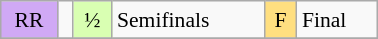<table class="wikitable" style="margin:0.5em auto; font-size:90%; line-height:1.25em;" width=20%;>
<tr>
<td style="background-color:#D0A9F5;text-align:center;">RR</td>
<td></td>
<td style="background-color:#D9FFB2;text-align:center;">½</td>
<td>Semifinals</td>
<td style="background-color:#FFDF80;text-align:center;">F</td>
<td>Final</td>
</tr>
<tr>
</tr>
</table>
